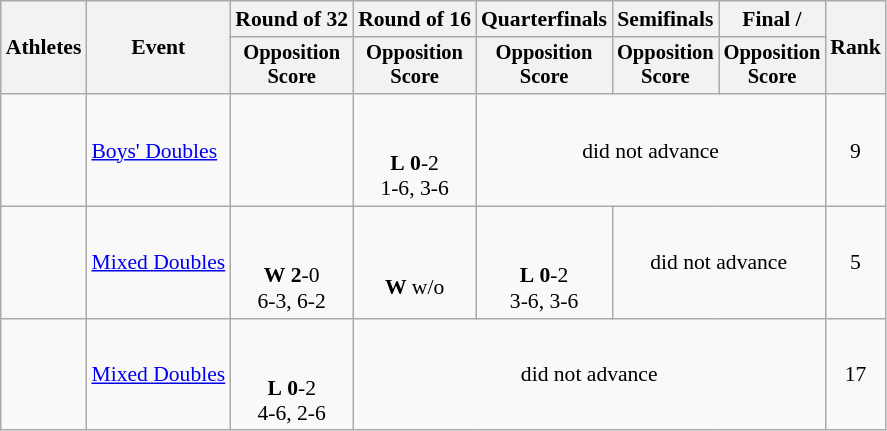<table class=wikitable style="font-size:90%">
<tr>
<th rowspan="2">Athletes</th>
<th rowspan="2">Event</th>
<th>Round of 32</th>
<th>Round of 16</th>
<th>Quarterfinals</th>
<th>Semifinals</th>
<th>Final / </th>
<th rowspan=2>Rank</th>
</tr>
<tr style="font-size:95%">
<th>Opposition<br>Score</th>
<th>Opposition<br>Score</th>
<th>Opposition<br>Score</th>
<th>Opposition<br>Score</th>
<th>Opposition<br>Score</th>
</tr>
<tr align=center>
<td align=left><br></td>
<td align=left><a href='#'>Boys' Doubles</a></td>
<td></td>
<td><br><br><strong>L</strong> <strong>0</strong>-2 <br> 1-6, 3-6</td>
<td colspan=3>did not advance</td>
<td>9</td>
</tr>
<tr align=center>
<td align=left><br></td>
<td align=left><a href='#'>Mixed Doubles</a></td>
<td><br><br><strong>W</strong> <strong>2</strong>-0 <br> 6-3, 6-2</td>
<td><br><br><strong>W</strong> w/o</td>
<td><br><br><strong>L</strong> <strong>0</strong>-2 <br> 3-6, 3-6</td>
<td colspan=2>did not advance</td>
<td>5</td>
</tr>
<tr align=center>
<td align=left><br></td>
<td align=left><a href='#'>Mixed Doubles</a></td>
<td><br><br><strong>L</strong> <strong>0</strong>-2 <br> 4-6, 2-6</td>
<td colspan=4>did not advance</td>
<td>17</td>
</tr>
</table>
